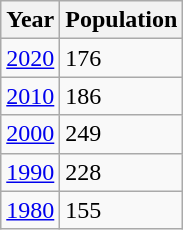<table class="wikitable">
<tr>
<th>Year</th>
<th>Population</th>
</tr>
<tr>
<td><a href='#'>2020</a></td>
<td>176</td>
</tr>
<tr>
<td><a href='#'>2010</a></td>
<td>186</td>
</tr>
<tr>
<td><a href='#'>2000</a></td>
<td>249</td>
</tr>
<tr>
<td><a href='#'>1990</a></td>
<td>228</td>
</tr>
<tr>
<td><a href='#'>1980</a></td>
<td>155</td>
</tr>
</table>
